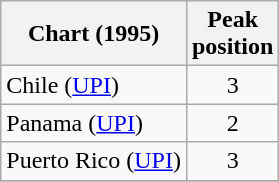<table class="wikitable sortable">
<tr>
<th>Chart (1995)</th>
<th>Peak<br>position</th>
</tr>
<tr>
<td>Chile (<a href='#'>UPI</a>)</td>
<td align="center">3</td>
</tr>
<tr>
<td>Panama (<a href='#'>UPI</a>)</td>
<td align="center">2</td>
</tr>
<tr>
<td>Puerto Rico (<a href='#'>UPI</a>)</td>
<td align="center">3</td>
</tr>
<tr>
</tr>
<tr>
</tr>
<tr>
</tr>
</table>
